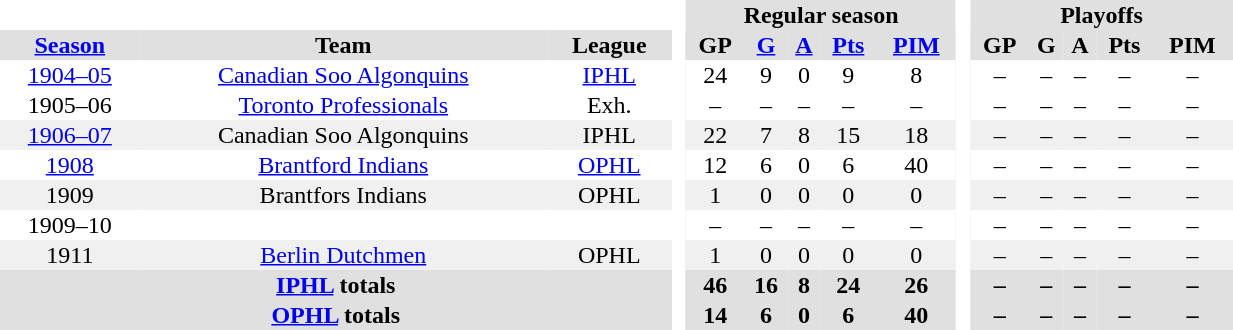<table BORDER="0" CELLPADDING="1" CELLSPACING="0" width="65%" style="text-align:center">
<tr bgcolor="#e0e0e0">
<th colspan="3" bgcolor="#ffffff"> </th>
<th rowspan="99" bgcolor="#ffffff"> </th>
<th colspan="5">Regular season</th>
<th rowspan="99" bgcolor="#ffffff"> </th>
<th colspan="5">Playoffs</th>
</tr>
<tr bgcolor="#e0e0e0">
<th><a href='#'>Season</a></th>
<th>Team</th>
<th>League</th>
<th>GP</th>
<th><a href='#'>G</a></th>
<th><a href='#'>A</a></th>
<th><a href='#'>Pts</a></th>
<th><a href='#'>PIM</a></th>
<th>GP</th>
<th>G</th>
<th>A</th>
<th>Pts</th>
<th>PIM</th>
</tr>
<tr ALIGN="center">
<td><a href='#'>1904–05</a></td>
<td><a href='#'>Canadian Soo Algonquins</a></td>
<td><a href='#'>IPHL</a></td>
<td>24</td>
<td>9</td>
<td>0</td>
<td>9</td>
<td>8</td>
<td>–</td>
<td>–</td>
<td>–</td>
<td>–</td>
<td>–</td>
</tr>
<tr ALIGN="center">
<td>1905–06</td>
<td><a href='#'>Toronto Professionals</a></td>
<td>Exh.</td>
<td>–</td>
<td>–</td>
<td>–</td>
<td>–</td>
<td>–</td>
<td>–</td>
<td>–</td>
<td>–</td>
<td>–</td>
<td>–</td>
</tr>
<tr ALIGN="center" bgcolor="#f0f0f0">
<td><a href='#'>1906–07</a></td>
<td>Canadian Soo Algonquins</td>
<td>IPHL</td>
<td>22</td>
<td>7</td>
<td>8</td>
<td>15</td>
<td>18</td>
<td>–</td>
<td>–</td>
<td>–</td>
<td>–</td>
<td>–</td>
</tr>
<tr ALIGN="center">
<td><a href='#'>1908</a></td>
<td><a href='#'>Brantford Indians</a></td>
<td><a href='#'>OPHL</a></td>
<td>12</td>
<td>6</td>
<td>0</td>
<td>6</td>
<td>40</td>
<td>–</td>
<td>–</td>
<td>–</td>
<td>–</td>
<td>–</td>
</tr>
<tr ALIGN="center" bgcolor="#f0f0f0">
<td>1909</td>
<td>Brantfors Indians</td>
<td>OPHL</td>
<td>1</td>
<td>0</td>
<td>0</td>
<td>0</td>
<td>0</td>
<td>–</td>
<td>–</td>
<td>–</td>
<td>–</td>
<td>–</td>
</tr>
<tr ALIGN="center">
<td>1909–10</td>
<td></td>
<td></td>
<td>–</td>
<td>–</td>
<td>–</td>
<td>–</td>
<td>–</td>
<td>–</td>
<td>–</td>
<td>–</td>
<td>–</td>
<td>–</td>
</tr>
<tr ALIGN="center" bgcolor="#f0f0f0">
<td>1911</td>
<td><a href='#'>Berlin Dutchmen</a></td>
<td>OPHL</td>
<td>1</td>
<td>0</td>
<td>0</td>
<td>0</td>
<td>0</td>
<td>–</td>
<td>–</td>
<td>–</td>
<td>–</td>
<td>–</td>
</tr>
<tr ALIGN="center" bgcolor="#e0e0e0">
<th colspan="3" align="center"><a href='#'>IPHL</a> totals</th>
<th>46</th>
<th>16</th>
<th>8</th>
<th>24</th>
<th>26</th>
<th>–</th>
<th>–</th>
<th>–</th>
<th>–</th>
<th>–</th>
</tr>
<tr ALIGN="center" bgcolor="#e0e0e0">
<th colspan="3" align="center"><a href='#'>OPHL</a> totals</th>
<th>14</th>
<th>6</th>
<th>0</th>
<th>6</th>
<th>40</th>
<th>–</th>
<th>–</th>
<th>–</th>
<th>–</th>
<th>–</th>
</tr>
</table>
